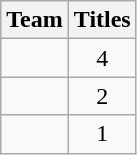<table class="wikitable sortable" style="text-align:center">
<tr>
<th>Team</th>
<th>Titles</th>
</tr>
<tr>
<td style=><strong></strong></td>
<td>4</td>
</tr>
<tr>
<td style=><strong></strong></td>
<td>2</td>
</tr>
<tr>
<td style=><strong></strong></td>
<td>1</td>
</tr>
</table>
